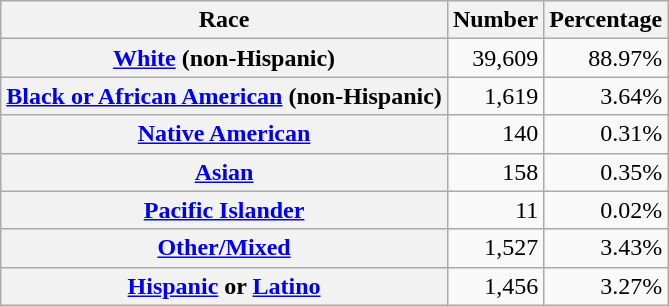<table class="wikitable" style="text-align:right">
<tr>
<th scope="col">Race</th>
<th scope="col">Number</th>
<th scope="col">Percentage</th>
</tr>
<tr>
<th scope="row"><a href='#'>White</a> (non-Hispanic)</th>
<td>39,609</td>
<td>88.97%</td>
</tr>
<tr>
<th scope="row"><a href='#'>Black or African American</a> (non-Hispanic)</th>
<td>1,619</td>
<td>3.64%</td>
</tr>
<tr>
<th scope="row"><a href='#'>Native American</a></th>
<td>140</td>
<td>0.31%</td>
</tr>
<tr>
<th scope="row"><a href='#'>Asian</a></th>
<td>158</td>
<td>0.35%</td>
</tr>
<tr>
<th scope="row"><a href='#'>Pacific Islander</a></th>
<td>11</td>
<td>0.02%</td>
</tr>
<tr>
<th scope="row"><a href='#'>Other/Mixed</a></th>
<td>1,527</td>
<td>3.43%</td>
</tr>
<tr>
<th scope="row"><a href='#'>Hispanic</a> or <a href='#'>Latino</a></th>
<td>1,456</td>
<td>3.27%</td>
</tr>
</table>
